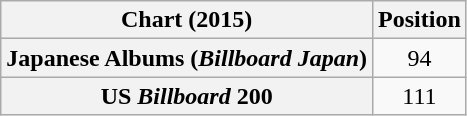<table class="wikitable plainrowheaders" style="text-align:center">
<tr>
<th>Chart (2015)</th>
<th>Position</th>
</tr>
<tr>
<th scope="row">Japanese Albums (<em>Billboard Japan</em>)</th>
<td>94</td>
</tr>
<tr>
<th scope="row">US <em>Billboard</em> 200</th>
<td>111</td>
</tr>
</table>
